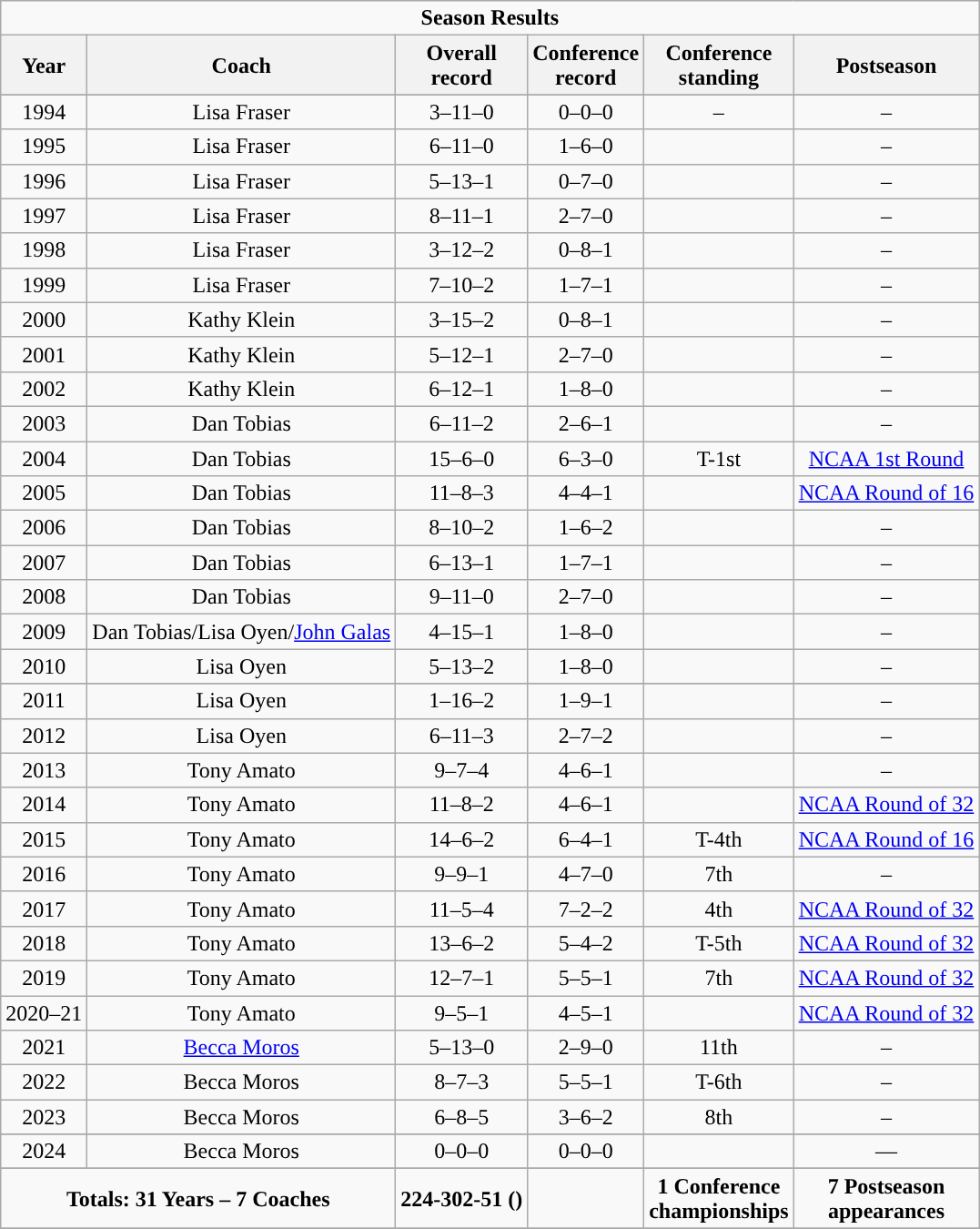<table class="wikitable sortable" style="text-align:center">
<tr>
<td colspan="6" style="width: px; "><strong>Season Results</strong></td>
</tr>
<tr>
<th width=px>Year</th>
<th width=px>Coach</th>
<th width=px>Overall<br> record</th>
<th width=px>Conference<br>record</th>
<th width=px>Conference<br>standing</th>
<th width=px>Postseason</th>
</tr>
<tr>
</tr>
<tr>
<td>1994</td>
<td>Lisa Fraser</td>
<td>3–11–0</td>
<td>0–0–0</td>
<td>–</td>
<td>–</td>
</tr>
<tr>
<td>1995</td>
<td>Lisa Fraser</td>
<td>6–11–0</td>
<td>1–6–0</td>
<td></td>
<td>–</td>
</tr>
<tr>
<td>1996</td>
<td>Lisa Fraser</td>
<td>5–13–1</td>
<td>0–7–0</td>
<td></td>
<td>–</td>
</tr>
<tr>
<td>1997</td>
<td>Lisa Fraser</td>
<td>8–11–1</td>
<td>2–7–0</td>
<td></td>
<td>–</td>
</tr>
<tr>
<td>1998</td>
<td>Lisa Fraser</td>
<td>3–12–2</td>
<td>0–8–1</td>
<td></td>
<td>–</td>
</tr>
<tr>
<td>1999</td>
<td>Lisa Fraser</td>
<td>7–10–2</td>
<td>1–7–1</td>
<td></td>
<td>–</td>
</tr>
<tr>
<td>2000</td>
<td>Kathy Klein</td>
<td>3–15–2</td>
<td>0–8–1</td>
<td></td>
<td>–</td>
</tr>
<tr>
<td>2001</td>
<td>Kathy Klein</td>
<td>5–12–1</td>
<td>2–7–0</td>
<td></td>
<td>–</td>
</tr>
<tr>
<td>2002</td>
<td>Kathy Klein</td>
<td>6–12–1</td>
<td>1–8–0</td>
<td></td>
<td>–</td>
</tr>
<tr>
<td>2003</td>
<td>Dan Tobias</td>
<td>6–11–2</td>
<td>2–6–1</td>
<td></td>
<td>–</td>
</tr>
<tr>
<td>2004</td>
<td>Dan Tobias</td>
<td>15–6–0</td>
<td>6–3–0</td>
<td>T-1st</td>
<td><a href='#'>NCAA 1st Round</a></td>
</tr>
<tr>
<td>2005</td>
<td>Dan Tobias</td>
<td>11–8–3</td>
<td>4–4–1</td>
<td></td>
<td><a href='#'>NCAA Round of 16</a></td>
</tr>
<tr>
<td>2006</td>
<td>Dan Tobias</td>
<td>8–10–2</td>
<td>1–6–2</td>
<td></td>
<td>–</td>
</tr>
<tr>
<td>2007</td>
<td>Dan Tobias</td>
<td>6–13–1</td>
<td>1–7–1</td>
<td></td>
<td>–</td>
</tr>
<tr>
<td>2008</td>
<td>Dan Tobias</td>
<td>9–11–0</td>
<td>2–7–0</td>
<td></td>
<td>–</td>
</tr>
<tr>
<td>2009</td>
<td>Dan Tobias/Lisa Oyen/<a href='#'>John Galas</a></td>
<td>4–15–1</td>
<td>1–8–0</td>
<td></td>
<td>–</td>
</tr>
<tr>
<td>2010</td>
<td>Lisa Oyen</td>
<td>5–13–2</td>
<td>1–8–0</td>
<td></td>
<td>–</td>
</tr>
<tr>
</tr>
<tr>
<td>2011</td>
<td>Lisa Oyen</td>
<td>1–16–2</td>
<td>1–9–1</td>
<td></td>
<td>–</td>
</tr>
<tr>
<td>2012</td>
<td>Lisa Oyen</td>
<td>6–11–3</td>
<td>2–7–2</td>
<td></td>
<td>–</td>
</tr>
<tr>
<td>2013</td>
<td>Tony Amato</td>
<td>9–7–4</td>
<td>4–6–1</td>
<td></td>
<td>–</td>
</tr>
<tr>
<td>2014</td>
<td>Tony Amato</td>
<td>11–8–2</td>
<td>4–6–1</td>
<td></td>
<td><a href='#'>NCAA Round of 32</a></td>
</tr>
<tr>
<td>2015</td>
<td>Tony Amato</td>
<td>14–6–2</td>
<td>6–4–1</td>
<td>T-4th</td>
<td><a href='#'>NCAA Round of 16</a></td>
</tr>
<tr>
<td>2016</td>
<td>Tony Amato</td>
<td>9–9–1</td>
<td>4–7–0</td>
<td>7th</td>
<td>–</td>
</tr>
<tr>
<td>2017</td>
<td>Tony Amato</td>
<td>11–5–4</td>
<td>7–2–2</td>
<td>4th</td>
<td><a href='#'>NCAA Round of 32</a></td>
</tr>
<tr>
<td>2018</td>
<td>Tony Amato</td>
<td>13–6–2</td>
<td>5–4–2</td>
<td>T-5th</td>
<td><a href='#'>NCAA Round of 32</a></td>
</tr>
<tr>
<td>2019</td>
<td>Tony Amato</td>
<td>12–7–1</td>
<td>5–5–1</td>
<td>7th</td>
<td><a href='#'>NCAA Round of 32</a></td>
</tr>
<tr>
<td>2020–21</td>
<td>Tony Amato</td>
<td>9–5–1</td>
<td>4–5–1</td>
<td></td>
<td><a href='#'>NCAA Round of 32</a></td>
</tr>
<tr>
<td>2021</td>
<td><a href='#'>Becca Moros</a></td>
<td>5–13–0</td>
<td>2–9–0</td>
<td>11th</td>
<td>–</td>
</tr>
<tr>
<td>2022</td>
<td>Becca Moros</td>
<td>8–7–3</td>
<td>5–5–1</td>
<td>T-6th</td>
<td>–</td>
</tr>
<tr>
<td>2023</td>
<td>Becca Moros</td>
<td>6–8–5</td>
<td>3–6–2</td>
<td>8th</td>
<td>–</td>
</tr>
<tr>
</tr>
<tr>
<td>2024</td>
<td>Becca Moros</td>
<td>0–0–0</td>
<td>0–0–0</td>
<td></td>
<td>—</td>
</tr>
<tr>
</tr>
<tr>
<td colspan="2"><strong>Totals: 31 Years – 7 Coaches</strong></td>
<td><strong>224-302-51 ()</strong></td>
<td></td>
<td><strong>1 Conference<br>championships</strong></td>
<td><strong>7 Postseason<br>appearances</strong></td>
</tr>
<tr>
</tr>
</table>
